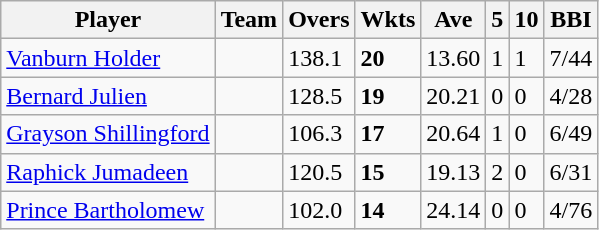<table class="wikitable">
<tr>
<th>Player</th>
<th>Team</th>
<th>Overs</th>
<th>Wkts</th>
<th>Ave</th>
<th>5</th>
<th>10</th>
<th>BBI</th>
</tr>
<tr>
<td><a href='#'>Vanburn Holder</a></td>
<td></td>
<td>138.1</td>
<td><strong>20</strong></td>
<td>13.60</td>
<td>1</td>
<td>1</td>
<td>7/44</td>
</tr>
<tr>
<td><a href='#'>Bernard Julien</a></td>
<td></td>
<td>128.5</td>
<td><strong>19</strong></td>
<td>20.21</td>
<td>0</td>
<td>0</td>
<td>4/28</td>
</tr>
<tr>
<td><a href='#'>Grayson Shillingford</a></td>
<td></td>
<td>106.3</td>
<td><strong>17</strong></td>
<td>20.64</td>
<td>1</td>
<td>0</td>
<td>6/49</td>
</tr>
<tr>
<td><a href='#'>Raphick Jumadeen</a></td>
<td></td>
<td>120.5</td>
<td><strong>15</strong></td>
<td>19.13</td>
<td>2</td>
<td>0</td>
<td>6/31</td>
</tr>
<tr>
<td><a href='#'>Prince Bartholomew</a></td>
<td></td>
<td>102.0</td>
<td><strong>14</strong></td>
<td>24.14</td>
<td>0</td>
<td>0</td>
<td>4/76</td>
</tr>
</table>
